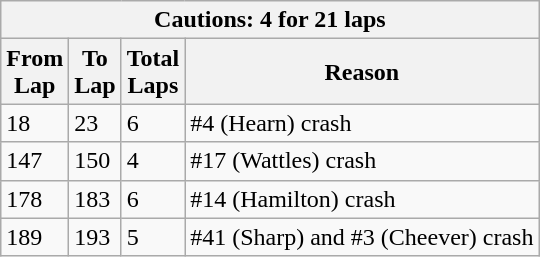<table class="wikitable">
<tr>
<th colspan=4>Cautions: 4 for 21 laps</th>
</tr>
<tr>
<th>From<br>Lap</th>
<th>To<br>Lap</th>
<th>Total<br>Laps</th>
<th>Reason</th>
</tr>
<tr>
<td>18</td>
<td>23</td>
<td>6</td>
<td>#4 (Hearn) crash</td>
</tr>
<tr>
<td>147</td>
<td>150</td>
<td>4</td>
<td>#17 (Wattles) crash</td>
</tr>
<tr>
<td>178</td>
<td>183</td>
<td>6</td>
<td>#14 (Hamilton) crash</td>
</tr>
<tr>
<td>189</td>
<td>193</td>
<td>5</td>
<td>#41 (Sharp) and #3 (Cheever) crash</td>
</tr>
</table>
